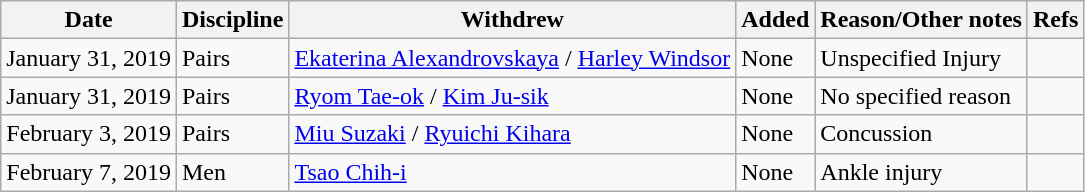<table class="wikitable">
<tr>
<th>Date</th>
<th>Discipline</th>
<th>Withdrew</th>
<th>Added</th>
<th>Reason/Other notes</th>
<th>Refs</th>
</tr>
<tr>
<td>January 31, 2019</td>
<td>Pairs</td>
<td> <a href='#'>Ekaterina Alexandrovskaya</a> / <a href='#'>Harley Windsor</a></td>
<td>None</td>
<td>Unspecified Injury</td>
<td></td>
</tr>
<tr>
<td>January 31, 2019</td>
<td>Pairs</td>
<td> <a href='#'>Ryom Tae-ok</a> / <a href='#'>Kim Ju-sik</a></td>
<td>None</td>
<td>No specified reason</td>
<td></td>
</tr>
<tr>
<td>February 3, 2019</td>
<td>Pairs</td>
<td> <a href='#'>Miu Suzaki</a> / <a href='#'>Ryuichi Kihara</a></td>
<td>None</td>
<td>Concussion</td>
<td></td>
</tr>
<tr>
<td>February 7, 2019</td>
<td>Men</td>
<td> <a href='#'>Tsao Chih-i</a></td>
<td>None</td>
<td>Ankle injury</td>
<td></td>
</tr>
</table>
